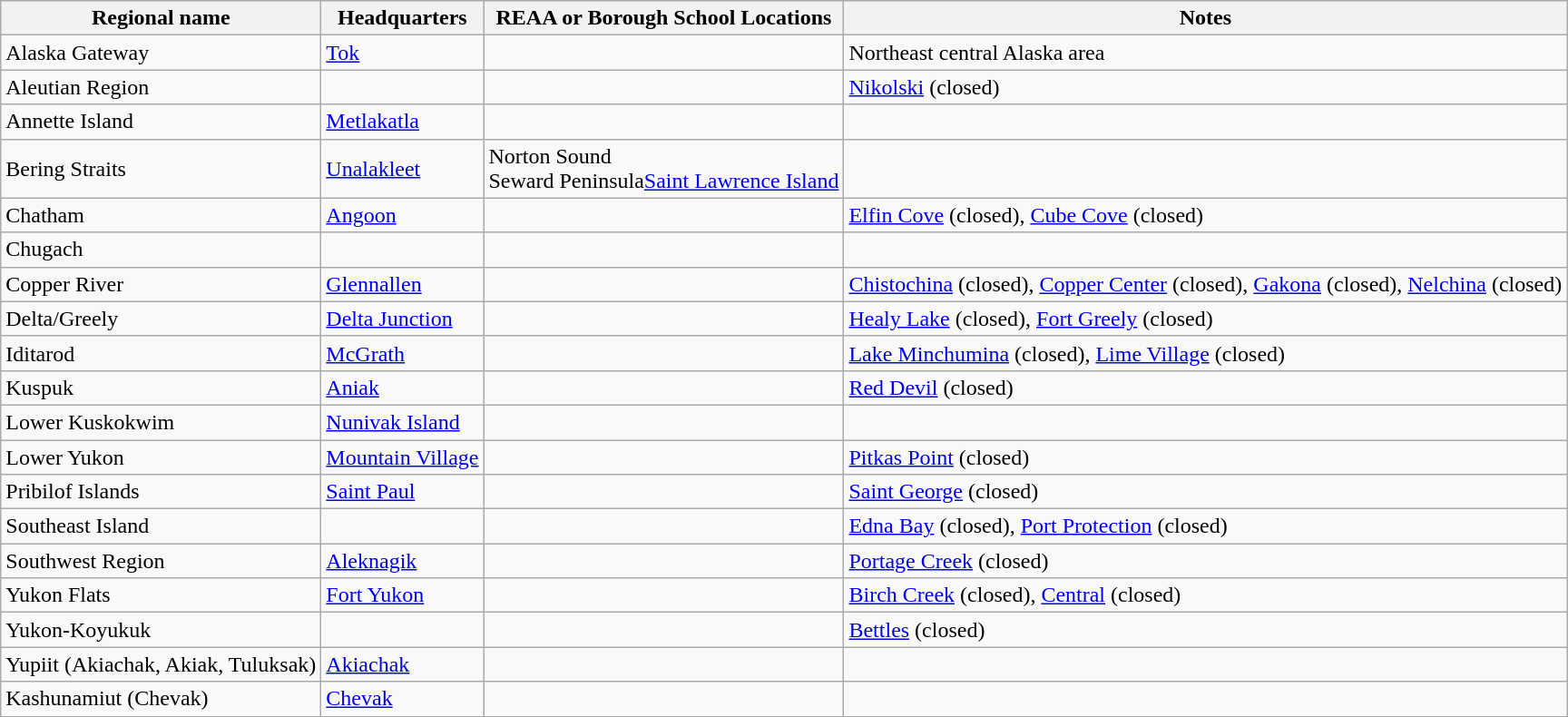<table class="wikitable">
<tr>
<th>Regional name</th>
<th>Headquarters</th>
<th>REAA or Borough School Locations</th>
<th>Notes</th>
</tr>
<tr>
<td>Alaska Gateway</td>
<td><a href='#'>Tok</a></td>
<td><br></td>
<td>Northeast central Alaska area</td>
</tr>
<tr>
<td>Aleutian Region</td>
<td></td>
<td><br></td>
<td><a href='#'>Nikolski</a> (closed)</td>
</tr>
<tr>
<td>Annette Island</td>
<td><a href='#'>Metlakatla</a></td>
<td></td>
<td></td>
</tr>
<tr>
<td>Bering Straits</td>
<td><a href='#'>Unalakleet</a></td>
<td>Norton Sound<br>Seward Peninsula<a href='#'>Saint Lawrence Island</a></td>
<td></td>
</tr>
<tr>
<td>Chatham</td>
<td><a href='#'>Angoon</a></td>
<td><br></td>
<td><a href='#'>Elfin Cove</a> (closed), <a href='#'>Cube Cove</a> (closed)</td>
</tr>
<tr>
<td>Chugach</td>
<td></td>
<td><br></td>
<td></td>
</tr>
<tr>
<td>Copper River</td>
<td><a href='#'>Glennallen</a></td>
<td><br></td>
<td><a href='#'>Chistochina</a> (closed), <a href='#'>Copper Center</a> (closed), <a href='#'>Gakona</a> (closed), <a href='#'>Nelchina</a> (closed)</td>
</tr>
<tr>
<td>Delta/Greely</td>
<td><a href='#'>Delta Junction</a></td>
<td><br></td>
<td><a href='#'>Healy Lake</a> (closed), <a href='#'>Fort Greely</a> (closed)</td>
</tr>
<tr>
<td>Iditarod</td>
<td><a href='#'>McGrath</a></td>
<td><br></td>
<td><a href='#'>Lake Minchumina</a> (closed), <a href='#'>Lime Village</a> (closed)</td>
</tr>
<tr>
<td>Kuspuk</td>
<td><a href='#'>Aniak</a></td>
<td><br></td>
<td><a href='#'>Red Devil</a> (closed)</td>
</tr>
<tr>
<td>Lower Kuskokwim</td>
<td><a href='#'>Nunivak Island</a><br></td>
<td></td>
</tr>
<tr>
<td>Lower Yukon</td>
<td><a href='#'>Mountain Village</a></td>
<td><br></td>
<td><a href='#'>Pitkas Point</a> (closed)</td>
</tr>
<tr>
<td>Pribilof Islands</td>
<td><a href='#'>Saint Paul</a></td>
<td></td>
<td><a href='#'>Saint George</a> (closed)</td>
</tr>
<tr>
<td>Southeast Island</td>
<td></td>
<td><br></td>
<td><a href='#'>Edna Bay</a> (closed), <a href='#'>Port Protection</a> (closed)</td>
</tr>
<tr>
<td>Southwest Region</td>
<td><a href='#'>Aleknagik</a></td>
<td><br></td>
<td><a href='#'>Portage Creek</a> (closed)</td>
</tr>
<tr>
<td>Yukon Flats</td>
<td><a href='#'>Fort Yukon</a></td>
<td><br></td>
<td><a href='#'>Birch Creek</a> (closed), <a href='#'>Central</a> (closed)</td>
</tr>
<tr>
<td>Yukon-Koyukuk</td>
<td></td>
<td><br></td>
<td><a href='#'>Bettles</a> (closed)</td>
</tr>
<tr>
<td>Yupiit (Akiachak, Akiak, Tuluksak)</td>
<td><a href='#'>Akiachak</a></td>
<td><br></td>
<td></td>
</tr>
<tr>
<td>Kashunamiut (Chevak)</td>
<td><a href='#'>Chevak</a></td>
<td></td>
<td></td>
</tr>
<tr>
</tr>
</table>
